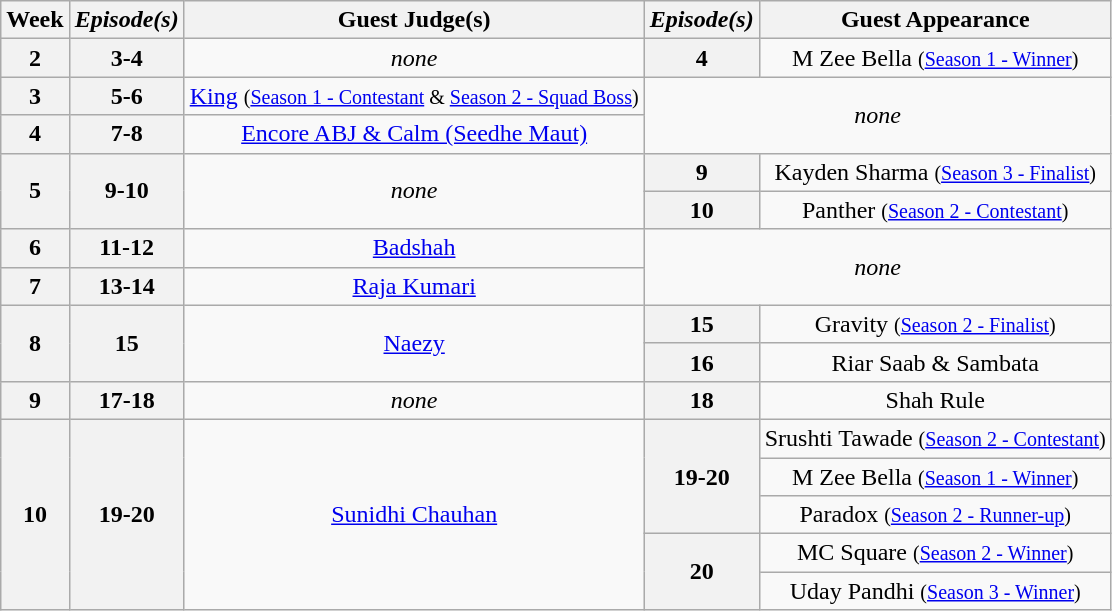<table class="wikitable" style="text-align:center">
<tr>
<th>Week</th>
<th><em>Episode(s)</em></th>
<th>Guest Judge(s)</th>
<th><em>Episode(s)</em></th>
<th>Guest Appearance</th>
</tr>
<tr>
<th>2</th>
<th>3-4</th>
<td><em>none</em></td>
<th>4</th>
<td>M Zee Bella <small>(<a href='#'>Season 1 - Winner</a>)</small></td>
</tr>
<tr>
<th>3</th>
<th>5-6</th>
<td><a href='#'>King</a> <small>(<a href='#'>Season 1 - Contestant</a> & <a href='#'>Season 2 - Squad Boss</a>)</small></td>
<td colspan="2" rowspan="2"><em>none</em></td>
</tr>
<tr>
<th>4</th>
<th>7-8</th>
<td><a href='#'>Encore ABJ & Calm (Seedhe Maut)</a></td>
</tr>
<tr>
<th rowspan="2">5</th>
<th rowspan="2">9-10</th>
<td rowspan="2"><em>none</em></td>
<th>9</th>
<td>Kayden Sharma <small>(<a href='#'>Season 3 - Finalist</a>)</small></td>
</tr>
<tr>
<th>10</th>
<td>Panther <small>(<a href='#'>Season 2 - Contestant</a>)</small></td>
</tr>
<tr>
<th>6</th>
<th>11-12</th>
<td><a href='#'>Badshah</a></td>
<td colspan="2" rowspan="2"><em>none</em></td>
</tr>
<tr>
<th>7</th>
<th>13-14</th>
<td><a href='#'>Raja Kumari</a></td>
</tr>
<tr>
<th rowspan="2">8</th>
<th rowspan="2">15</th>
<td rowspan="2"><a href='#'>Naezy</a></td>
<th>15</th>
<td>Gravity <small>(<a href='#'>Season 2 - Finalist</a>)</small></td>
</tr>
<tr>
<th>16</th>
<td>Riar Saab & Sambata</td>
</tr>
<tr>
<th>9</th>
<th>17-18</th>
<td><em>none</em></td>
<th>18</th>
<td>Shah Rule</td>
</tr>
<tr>
<th rowspan="5">10</th>
<th rowspan="5">19-20</th>
<td rowspan="5"><a href='#'>Sunidhi Chauhan</a></td>
<th rowspan="3">19-20</th>
<td>Srushti Tawade <small>(<a href='#'>Season 2 - Contestant</a>)</small></td>
</tr>
<tr>
<td>M Zee Bella <small>(<a href='#'>Season 1 - Winner</a>)</small></td>
</tr>
<tr>
<td>Paradox <small>(<a href='#'>Season 2 - Runner-up</a>)</small></td>
</tr>
<tr>
<th rowspan="2">20</th>
<td>MC Square <small>(<a href='#'>Season 2 - Winner</a>)</small></td>
</tr>
<tr>
<td>Uday Pandhi <small>(<a href='#'>Season 3 - Winner</a>)</small></td>
</tr>
</table>
